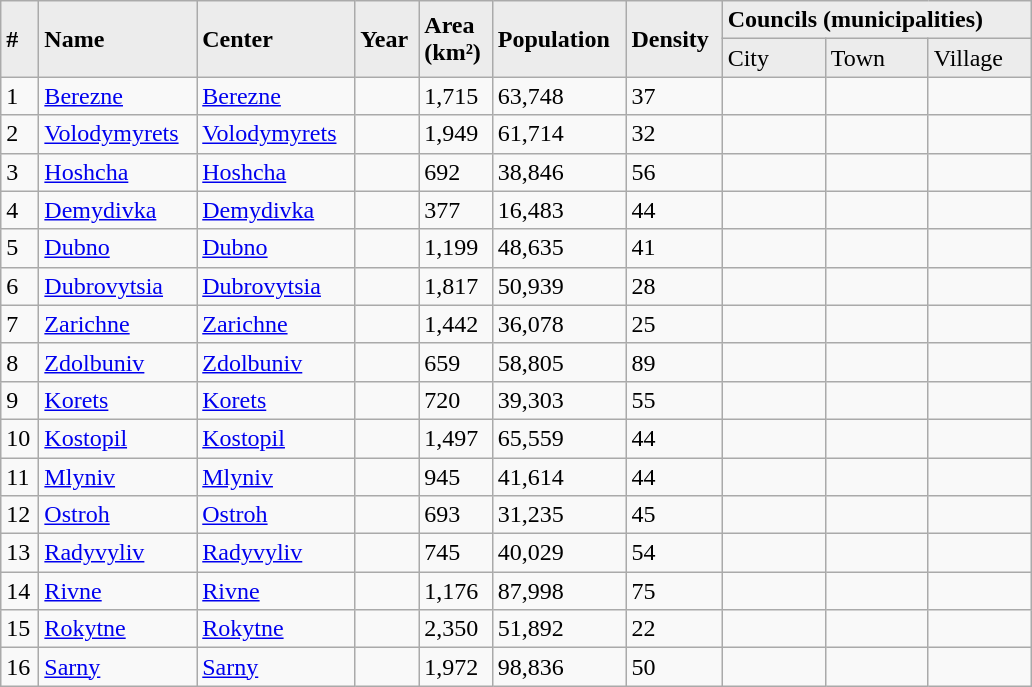<table class="wikitable">
<tr bgcolor="#ECECEC">
<td rowspan=2><strong>#</strong></td>
<td rowspan=2><strong>Name</strong></td>
<td rowspan=2><strong>Center</strong></td>
<td rowspan=2><strong>Year</strong></td>
<td rowspan=2><strong>Area<br>(km²)</strong></td>
<td rowspan=2><strong>Population</strong></td>
<td rowspan=2><strong>Density</strong></td>
<td colspan=3><strong>Councils (municipalities)</strong></td>
</tr>
<tr bgcolor="#ECECEC">
<td width=10%>City</td>
<td width=10%>Town</td>
<td width=10%>Village</td>
</tr>
<tr>
<td>1</td>
<td><a href='#'>Berezne</a></td>
<td><a href='#'>Berezne</a></td>
<td></td>
<td>1,715</td>
<td>63,748</td>
<td>37</td>
<td></td>
<td></td>
<td></td>
</tr>
<tr>
<td>2</td>
<td><a href='#'>Volodymyrets</a></td>
<td><a href='#'>Volodymyrets</a></td>
<td></td>
<td>1,949</td>
<td>61,714</td>
<td>32</td>
<td></td>
<td></td>
<td></td>
</tr>
<tr>
<td>3</td>
<td><a href='#'>Hoshcha</a></td>
<td><a href='#'>Hoshcha</a></td>
<td></td>
<td>692</td>
<td>38,846</td>
<td>56</td>
<td></td>
<td></td>
<td></td>
</tr>
<tr>
<td>4</td>
<td><a href='#'>Demydivka</a></td>
<td><a href='#'>Demydivka</a></td>
<td></td>
<td>377</td>
<td>16,483</td>
<td>44</td>
<td></td>
<td></td>
<td></td>
</tr>
<tr>
<td>5</td>
<td><a href='#'>Dubno</a></td>
<td><a href='#'>Dubno</a></td>
<td></td>
<td>1,199</td>
<td>48,635</td>
<td>41</td>
<td></td>
<td></td>
<td></td>
</tr>
<tr>
<td>6</td>
<td><a href='#'>Dubrovytsia</a></td>
<td><a href='#'>Dubrovytsia</a></td>
<td></td>
<td>1,817</td>
<td>50,939</td>
<td>28</td>
<td></td>
<td></td>
<td></td>
</tr>
<tr>
<td>7</td>
<td><a href='#'>Zarichne</a></td>
<td><a href='#'>Zarichne</a></td>
<td></td>
<td>1,442</td>
<td>36,078</td>
<td>25</td>
<td></td>
<td></td>
<td></td>
</tr>
<tr>
<td>8</td>
<td><a href='#'>Zdolbuniv</a></td>
<td><a href='#'>Zdolbuniv</a></td>
<td></td>
<td>659</td>
<td>58,805</td>
<td>89</td>
<td></td>
<td></td>
<td></td>
</tr>
<tr>
<td>9</td>
<td><a href='#'>Korets</a></td>
<td><a href='#'>Korets</a></td>
<td></td>
<td>720</td>
<td>39,303</td>
<td>55</td>
<td></td>
<td></td>
<td></td>
</tr>
<tr>
<td>10</td>
<td><a href='#'>Kostopil</a></td>
<td><a href='#'>Kostopil</a></td>
<td></td>
<td>1,497</td>
<td>65,559</td>
<td>44</td>
<td></td>
<td></td>
<td></td>
</tr>
<tr>
<td>11</td>
<td><a href='#'>Mlyniv</a></td>
<td><a href='#'>Mlyniv</a></td>
<td></td>
<td>945</td>
<td>41,614</td>
<td>44</td>
<td></td>
<td></td>
<td></td>
</tr>
<tr>
<td>12</td>
<td><a href='#'>Ostroh</a></td>
<td><a href='#'>Ostroh</a></td>
<td></td>
<td>693</td>
<td>31,235</td>
<td>45</td>
<td></td>
<td></td>
<td></td>
</tr>
<tr>
<td>13</td>
<td><a href='#'>Radyvyliv</a></td>
<td><a href='#'>Radyvyliv</a></td>
<td></td>
<td>745</td>
<td>40,029</td>
<td>54</td>
<td></td>
<td></td>
<td></td>
</tr>
<tr>
<td>14</td>
<td><a href='#'>Rivne</a></td>
<td><a href='#'>Rivne</a></td>
<td></td>
<td>1,176</td>
<td>87,998</td>
<td>75</td>
<td></td>
<td></td>
<td></td>
</tr>
<tr>
<td>15</td>
<td><a href='#'>Rokytne</a></td>
<td><a href='#'>Rokytne</a></td>
<td></td>
<td>2,350</td>
<td>51,892</td>
<td>22</td>
<td></td>
<td></td>
<td></td>
</tr>
<tr>
<td>16</td>
<td><a href='#'>Sarny</a></td>
<td><a href='#'>Sarny</a></td>
<td></td>
<td>1,972</td>
<td>98,836</td>
<td>50</td>
<td></td>
<td></td>
<td></td>
</tr>
</table>
